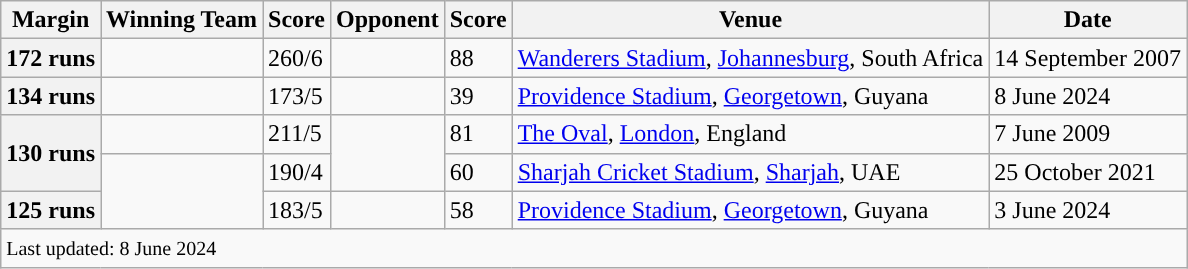<table class="wikitable sortable" style="text-align:left;">
<tr>
<th>Margin</th>
<th>Winning Team</th>
<th>Score</th>
<th>Opponent</th>
<th>Score</th>
<th>Venue</th>
<th>Date</th>
</tr>
<tr>
<th>172 runs</th>
<td></td>
<td>260/6</td>
<td></td>
<td>88</td>
<td><a href='#'>Wanderers Stadium</a>, <a href='#'>Johannesburg</a>, South Africa</td>
<td>14 September 2007</td>
</tr>
<tr>
<th>134 runs</th>
<td></td>
<td>173/5</td>
<td></td>
<td>39</td>
<td><a href='#'>Providence Stadium</a>, <a href='#'>Georgetown</a>, Guyana</td>
<td>8 June 2024</td>
</tr>
<tr>
<th rowspan=2>130 runs</th>
<td></td>
<td>211/5</td>
<td rowspan=2></td>
<td>81</td>
<td><a href='#'>The Oval</a>, <a href='#'>London</a>, England</td>
<td>7 June 2009</td>
</tr>
<tr>
<td rowspan=2></td>
<td>190/4</td>
<td>60</td>
<td><a href='#'>Sharjah Cricket Stadium</a>, <a href='#'>Sharjah</a>, UAE</td>
<td>25 October 2021</td>
</tr>
<tr>
<th>125 runs</th>
<td>183/5</td>
<td></td>
<td>58</td>
<td><a href='#'>Providence Stadium</a>, <a href='#'>Georgetown</a>, Guyana</td>
<td>3 June 2024</td>
</tr>
<tr>
<td colspan="7"><small>Last updated: 8 June 2024</small></td>
</tr>
</table>
